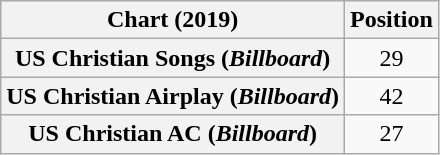<table class="wikitable plainrowheaders" style="text-align:center">
<tr>
<th scope="col">Chart (2019)</th>
<th scope="col">Position</th>
</tr>
<tr>
<th scope="row">US Christian Songs (<em>Billboard</em>)</th>
<td>29</td>
</tr>
<tr>
<th scope="row">US Christian Airplay (<em>Billboard</em>)</th>
<td>42</td>
</tr>
<tr>
<th scope="row">US Christian AC (<em>Billboard</em>)</th>
<td>27</td>
</tr>
</table>
